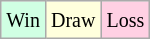<table class="wikitable">
<tr>
<td style="background-color: #d0ffe3;"><small>Win</small></td>
<td style="background-color: #ffffdd;"><small>Draw</small></td>
<td style="background-color: #ffd0e3;"><small>Loss</small></td>
</tr>
</table>
